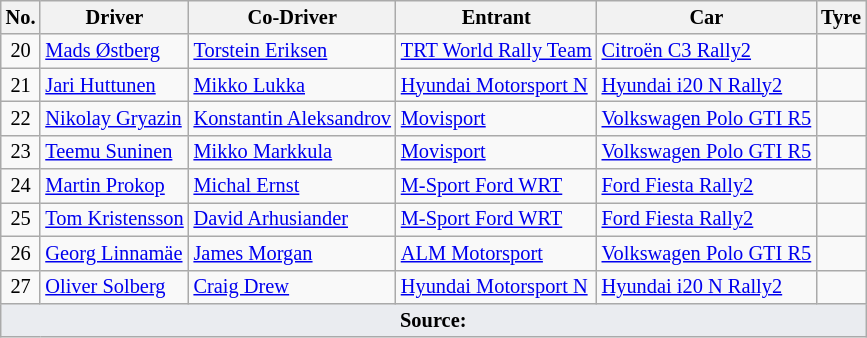<table class="wikitable" style="font-size: 85%;">
<tr>
<th>No.</th>
<th>Driver</th>
<th>Co-Driver</th>
<th>Entrant</th>
<th>Car</th>
<th>Tyre</th>
</tr>
<tr>
<td align="center">20</td>
<td> <a href='#'>Mads Østberg</a></td>
<td> <a href='#'>Torstein Eriksen</a></td>
<td> <a href='#'>TRT World Rally Team</a></td>
<td><a href='#'>Citroën C3 Rally2</a></td>
<td align="center"></td>
</tr>
<tr>
<td align="center">21</td>
<td> <a href='#'>Jari Huttunen</a></td>
<td> <a href='#'>Mikko Lukka</a></td>
<td> <a href='#'>Hyundai Motorsport N</a></td>
<td><a href='#'>Hyundai i20 N Rally2</a></td>
<td align="center"></td>
</tr>
<tr>
<td align="center">22</td>
<td> <a href='#'>Nikolay Gryazin</a></td>
<td> <a href='#'>Konstantin Aleksandrov</a></td>
<td> <a href='#'>Movisport</a></td>
<td><a href='#'>Volkswagen Polo GTI R5</a></td>
<td align="center"></td>
</tr>
<tr>
<td align="center">23</td>
<td> <a href='#'>Teemu Suninen</a></td>
<td> <a href='#'>Mikko Markkula</a></td>
<td> <a href='#'>Movisport</a></td>
<td><a href='#'>Volkswagen Polo GTI R5</a></td>
<td align="center"></td>
</tr>
<tr>
<td align="center">24</td>
<td> <a href='#'>Martin Prokop</a></td>
<td> <a href='#'>Michal Ernst</a></td>
<td> <a href='#'>M-Sport Ford WRT</a></td>
<td><a href='#'>Ford Fiesta Rally2</a></td>
<td align="center"></td>
</tr>
<tr>
<td align="center">25</td>
<td> <a href='#'>Tom Kristensson</a></td>
<td> <a href='#'>David Arhusiander</a></td>
<td> <a href='#'>M-Sport Ford WRT</a></td>
<td><a href='#'>Ford Fiesta Rally2</a></td>
<td align="center"></td>
</tr>
<tr>
<td align="center">26</td>
<td> <a href='#'>Georg Linnamäe</a></td>
<td> <a href='#'>James Morgan</a></td>
<td> <a href='#'>ALM Motorsport</a></td>
<td><a href='#'>Volkswagen Polo GTI R5</a></td>
<td align="center"></td>
</tr>
<tr>
<td align="center">27</td>
<td> <a href='#'>Oliver Solberg</a></td>
<td> <a href='#'>Craig Drew</a></td>
<td> <a href='#'>Hyundai Motorsport N</a></td>
<td><a href='#'>Hyundai i20 N Rally2</a></td>
<td align="center"></td>
</tr>
<tr>
<td colspan="6" style="background-color:#EAECF0;text-align:center"><strong>Source:</strong></td>
</tr>
</table>
